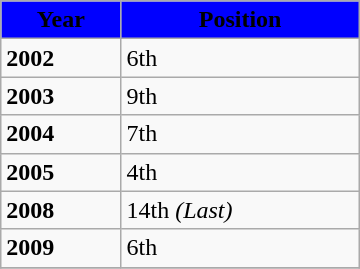<table class="wikitable" style="width: 15em;">
<tr bgcolor="0000FF" align="center">
<td><span><strong>Year</strong></span></td>
<td><span><strong>Position</strong></span></td>
</tr>
<tr>
<td><strong>2002</strong></td>
<td>6th</td>
</tr>
<tr>
<td><strong>2003</strong></td>
<td>9th</td>
</tr>
<tr>
<td><strong>2004</strong></td>
<td>7th</td>
</tr>
<tr>
<td><strong>2005</strong></td>
<td>4th</td>
</tr>
<tr>
<td><strong>2008</strong></td>
<td>14th <em>(Last)</em></td>
</tr>
<tr>
<td><strong>2009</strong></td>
<td>6th</td>
</tr>
<tr>
</tr>
</table>
